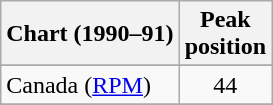<table class="wikitable sortable">
<tr>
<th>Chart (1990–91)</th>
<th>Peak<br>position</th>
</tr>
<tr>
</tr>
<tr>
<td align="left">Canada (<a href='#'>RPM</a>)</td>
<td align="center">44</td>
</tr>
<tr>
</tr>
<tr>
</tr>
</table>
